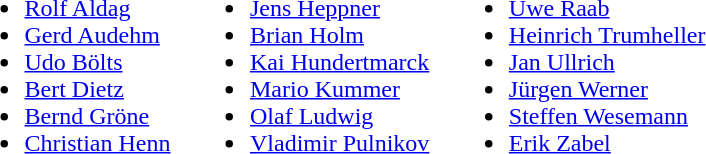<table>
<tr>
<td valign="top"><br><ul><li> <a href='#'>Rolf Aldag</a></li><li> <a href='#'>Gerd Audehm</a></li><li> <a href='#'>Udo Bölts</a></li><li> <a href='#'>Bert Dietz</a></li><li> <a href='#'>Bernd Gröne</a></li><li> <a href='#'>Christian Henn</a></li></ul></td>
<td width="5"> </td>
<td valign="top"><br><ul><li> <a href='#'>Jens Heppner</a></li><li> <a href='#'>Brian Holm</a></li><li> <a href='#'>Kai Hundertmarck</a></li><li> <a href='#'>Mario Kummer</a></li><li> <a href='#'>Olaf Ludwig</a></li><li> <a href='#'>Vladimir Pulnikov</a></li></ul></td>
<td width="5"> </td>
<td valign="top"><br><ul><li> <a href='#'>Uwe Raab</a></li><li> <a href='#'>Heinrich Trumheller</a></li><li> <a href='#'>Jan Ullrich</a></li><li> <a href='#'>Jürgen Werner</a></li><li> <a href='#'>Steffen Wesemann</a></li><li> <a href='#'>Erik Zabel</a></li></ul></td>
</tr>
</table>
